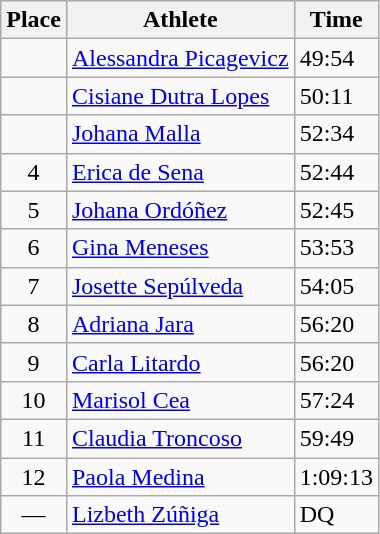<table class=wikitable>
<tr>
<th>Place</th>
<th>Athlete</th>
<th>Time</th>
</tr>
<tr>
<td align=center></td>
<td><a href='#'>Alessandra Picagevicz</a> </td>
<td>49:54</td>
</tr>
<tr>
<td align=center></td>
<td><a href='#'>Cisiane Dutra Lopes</a> </td>
<td>50:11</td>
</tr>
<tr>
<td align=center></td>
<td><a href='#'>Johana Malla</a> </td>
<td>52:34</td>
</tr>
<tr>
<td align=center>4</td>
<td><a href='#'>Erica de Sena</a> </td>
<td>52:44</td>
</tr>
<tr>
<td align=center>5</td>
<td><a href='#'>Johana Ordóñez</a> </td>
<td>52:45</td>
</tr>
<tr>
<td align=center>6</td>
<td><a href='#'>Gina Meneses</a> </td>
<td>53:53</td>
</tr>
<tr>
<td align=center>7</td>
<td><a href='#'>Josette Sepúlveda</a> </td>
<td>54:05</td>
</tr>
<tr>
<td align=center>8</td>
<td><a href='#'>Adriana Jara</a> </td>
<td>56:20</td>
</tr>
<tr>
<td align=center>9</td>
<td><a href='#'>Carla Litardo</a> </td>
<td>56:20</td>
</tr>
<tr>
<td align=center>10</td>
<td><a href='#'>Marisol Cea</a> </td>
<td>57:24</td>
</tr>
<tr>
<td align=center>11</td>
<td><a href='#'>Claudia Troncoso</a> </td>
<td>59:49</td>
</tr>
<tr>
<td align=center>12</td>
<td><a href='#'>Paola Medina</a> </td>
<td>1:09:13</td>
</tr>
<tr>
<td align=center>—</td>
<td><a href='#'>Lizbeth Zúñiga</a> </td>
<td>DQ</td>
</tr>
</table>
